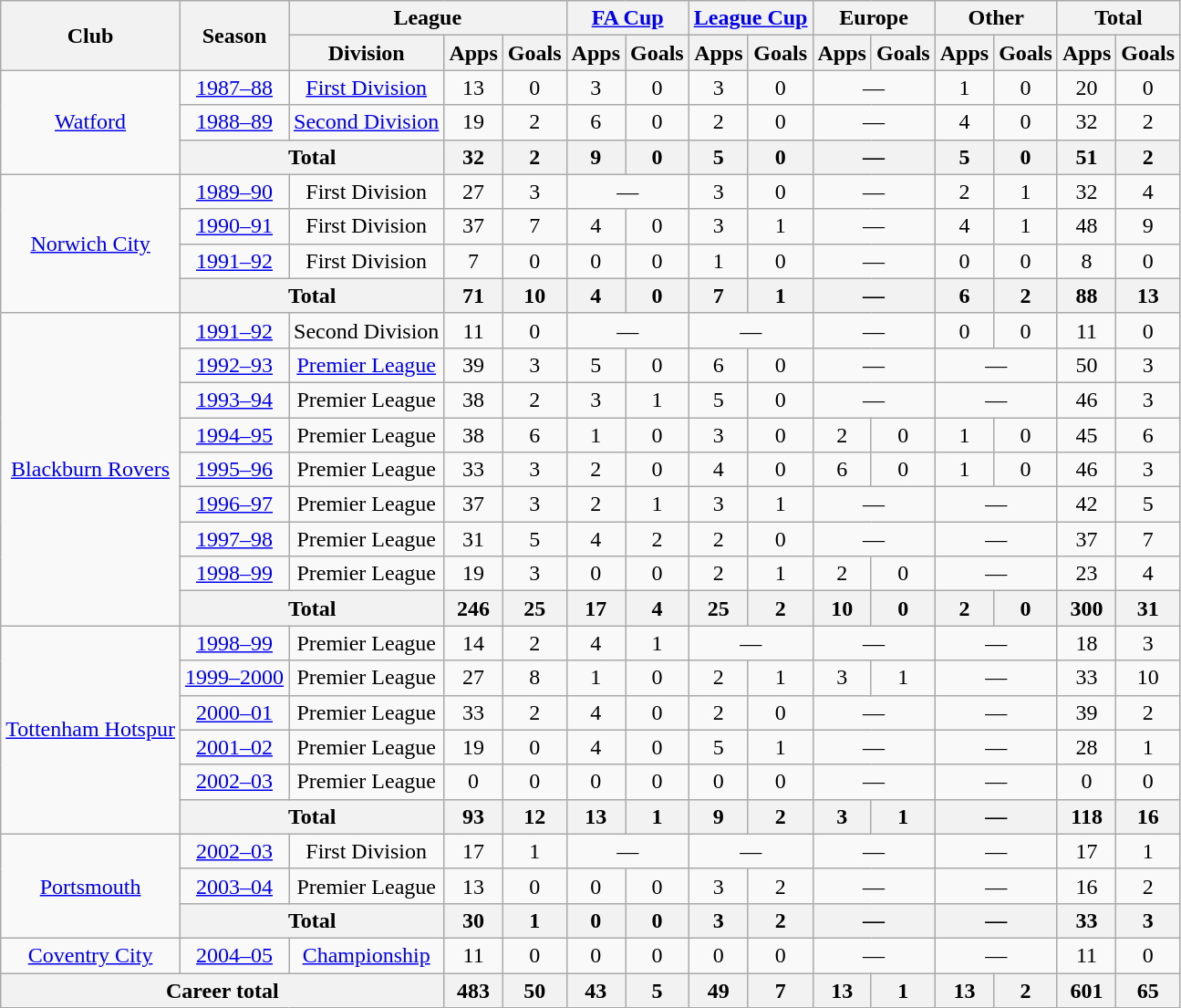<table class="wikitable" style="text-align:center">
<tr>
<th rowspan="2">Club</th>
<th rowspan="2">Season</th>
<th colspan="3">League</th>
<th colspan="2"><a href='#'>FA Cup</a></th>
<th colspan="2"><a href='#'>League Cup</a></th>
<th colspan="2">Europe</th>
<th colspan="2">Other</th>
<th colspan="2">Total</th>
</tr>
<tr>
<th>Division</th>
<th>Apps</th>
<th>Goals</th>
<th>Apps</th>
<th>Goals</th>
<th>Apps</th>
<th>Goals</th>
<th>Apps</th>
<th>Goals</th>
<th>Apps</th>
<th>Goals</th>
<th>Apps</th>
<th>Goals</th>
</tr>
<tr>
<td rowspan="3"><a href='#'>Watford</a></td>
<td><a href='#'>1987–88</a></td>
<td><a href='#'>First Division</a></td>
<td>13</td>
<td>0</td>
<td>3</td>
<td>0</td>
<td>3</td>
<td>0</td>
<td colspan="2">—</td>
<td>1</td>
<td>0</td>
<td>20</td>
<td>0</td>
</tr>
<tr>
<td><a href='#'>1988–89</a></td>
<td><a href='#'>Second Division</a></td>
<td>19</td>
<td>2</td>
<td>6</td>
<td>0</td>
<td>2</td>
<td>0</td>
<td colspan="2">—</td>
<td>4</td>
<td>0</td>
<td>32</td>
<td>2</td>
</tr>
<tr>
<th colspan="2">Total</th>
<th>32</th>
<th>2</th>
<th>9</th>
<th>0</th>
<th>5</th>
<th>0</th>
<th colspan="2">—</th>
<th>5</th>
<th>0</th>
<th>51</th>
<th>2</th>
</tr>
<tr>
<td rowspan="4"><a href='#'>Norwich City</a></td>
<td><a href='#'>1989–90</a></td>
<td>First Division</td>
<td>27</td>
<td>3</td>
<td colspan="2">—</td>
<td>3</td>
<td>0</td>
<td colspan="2">—</td>
<td>2</td>
<td>1</td>
<td>32</td>
<td>4</td>
</tr>
<tr>
<td><a href='#'>1990–91</a></td>
<td>First Division</td>
<td>37</td>
<td>7</td>
<td>4</td>
<td>0</td>
<td>3</td>
<td>1</td>
<td colspan="2">—</td>
<td>4</td>
<td>1</td>
<td>48</td>
<td>9</td>
</tr>
<tr>
<td><a href='#'>1991–92</a></td>
<td>First Division</td>
<td>7</td>
<td>0</td>
<td>0</td>
<td>0</td>
<td>1</td>
<td>0</td>
<td colspan="2">—</td>
<td>0</td>
<td>0</td>
<td>8</td>
<td>0</td>
</tr>
<tr>
<th colspan="2">Total</th>
<th>71</th>
<th>10</th>
<th>4</th>
<th>0</th>
<th>7</th>
<th>1</th>
<th colspan="2">—</th>
<th>6</th>
<th>2</th>
<th>88</th>
<th>13</th>
</tr>
<tr>
<td rowspan="9"><a href='#'>Blackburn Rovers</a></td>
<td><a href='#'>1991–92</a></td>
<td>Second Division</td>
<td>11</td>
<td>0</td>
<td colspan="2">—</td>
<td colspan="2">—</td>
<td colspan="2">—</td>
<td>0</td>
<td>0</td>
<td>11</td>
<td>0</td>
</tr>
<tr>
<td><a href='#'>1992–93</a></td>
<td><a href='#'>Premier League</a></td>
<td>39</td>
<td>3</td>
<td>5</td>
<td>0</td>
<td>6</td>
<td>0</td>
<td colspan="2">—</td>
<td colspan="2">—</td>
<td>50</td>
<td>3</td>
</tr>
<tr>
<td><a href='#'>1993–94</a></td>
<td>Premier League</td>
<td>38</td>
<td>2</td>
<td>3</td>
<td>1</td>
<td>5</td>
<td>0</td>
<td colspan="2">—</td>
<td colspan="2">—</td>
<td>46</td>
<td>3</td>
</tr>
<tr>
<td><a href='#'>1994–95</a></td>
<td>Premier League</td>
<td>38</td>
<td>6</td>
<td>1</td>
<td>0</td>
<td>3</td>
<td>0</td>
<td>2</td>
<td>0</td>
<td>1</td>
<td>0</td>
<td>45</td>
<td>6</td>
</tr>
<tr>
<td><a href='#'>1995–96</a></td>
<td>Premier League</td>
<td>33</td>
<td>3</td>
<td>2</td>
<td>0</td>
<td>4</td>
<td>0</td>
<td>6</td>
<td>0</td>
<td>1</td>
<td>0</td>
<td>46</td>
<td>3</td>
</tr>
<tr>
<td><a href='#'>1996–97</a></td>
<td>Premier League</td>
<td>37</td>
<td>3</td>
<td>2</td>
<td>1</td>
<td>3</td>
<td>1</td>
<td colspan="2">—</td>
<td colspan="2">—</td>
<td>42</td>
<td>5</td>
</tr>
<tr>
<td><a href='#'>1997–98</a></td>
<td>Premier League</td>
<td>31</td>
<td>5</td>
<td>4</td>
<td>2</td>
<td>2</td>
<td>0</td>
<td colspan="2">—</td>
<td colspan="2">—</td>
<td>37</td>
<td>7</td>
</tr>
<tr>
<td><a href='#'>1998–99</a></td>
<td>Premier League</td>
<td>19</td>
<td>3</td>
<td>0</td>
<td>0</td>
<td>2</td>
<td>1</td>
<td>2</td>
<td>0</td>
<td colspan="2">—</td>
<td>23</td>
<td>4</td>
</tr>
<tr>
<th colspan="2">Total</th>
<th>246</th>
<th>25</th>
<th>17</th>
<th>4</th>
<th>25</th>
<th>2</th>
<th>10</th>
<th>0</th>
<th>2</th>
<th>0</th>
<th>300</th>
<th>31</th>
</tr>
<tr>
<td rowspan="6"><a href='#'>Tottenham Hotspur</a></td>
<td><a href='#'>1998–99</a></td>
<td>Premier League</td>
<td>14</td>
<td>2</td>
<td>4</td>
<td>1</td>
<td colspan="2">—</td>
<td colspan="2">—</td>
<td colspan="2">—</td>
<td>18</td>
<td>3</td>
</tr>
<tr>
<td><a href='#'>1999–2000</a></td>
<td>Premier League</td>
<td>27</td>
<td>8</td>
<td>1</td>
<td>0</td>
<td>2</td>
<td>1</td>
<td>3</td>
<td>1</td>
<td colspan="2">—</td>
<td>33</td>
<td>10</td>
</tr>
<tr>
<td><a href='#'>2000–01</a></td>
<td>Premier League</td>
<td>33</td>
<td>2</td>
<td>4</td>
<td>0</td>
<td>2</td>
<td>0</td>
<td colspan="2">—</td>
<td colspan="2">—</td>
<td>39</td>
<td>2</td>
</tr>
<tr>
<td><a href='#'>2001–02</a></td>
<td>Premier League</td>
<td>19</td>
<td>0</td>
<td>4</td>
<td>0</td>
<td>5</td>
<td>1</td>
<td colspan="2">—</td>
<td colspan="2">—</td>
<td>28</td>
<td>1</td>
</tr>
<tr>
<td><a href='#'>2002–03</a></td>
<td>Premier League</td>
<td>0</td>
<td>0</td>
<td>0</td>
<td>0</td>
<td>0</td>
<td>0</td>
<td colspan="2">—</td>
<td colspan="2">—</td>
<td>0</td>
<td>0</td>
</tr>
<tr>
<th colspan="2">Total</th>
<th>93</th>
<th>12</th>
<th>13</th>
<th>1</th>
<th>9</th>
<th>2</th>
<th>3</th>
<th>1</th>
<th colspan="2">—</th>
<th>118</th>
<th>16</th>
</tr>
<tr>
<td rowspan="3"><a href='#'>Portsmouth</a></td>
<td><a href='#'>2002–03</a></td>
<td>First Division</td>
<td>17</td>
<td>1</td>
<td colspan="2">—</td>
<td colspan="2">—</td>
<td colspan="2">—</td>
<td colspan="2">—</td>
<td>17</td>
<td>1</td>
</tr>
<tr>
<td><a href='#'>2003–04</a></td>
<td>Premier League</td>
<td>13</td>
<td>0</td>
<td>0</td>
<td>0</td>
<td>3</td>
<td>2</td>
<td colspan="2">—</td>
<td colspan="2">—</td>
<td>16</td>
<td>2</td>
</tr>
<tr>
<th colspan="2">Total</th>
<th>30</th>
<th>1</th>
<th>0</th>
<th>0</th>
<th>3</th>
<th>2</th>
<th colspan="2">—</th>
<th colspan="2">—</th>
<th>33</th>
<th>3</th>
</tr>
<tr>
<td><a href='#'>Coventry City</a></td>
<td><a href='#'>2004–05</a></td>
<td><a href='#'>Championship</a></td>
<td>11</td>
<td>0</td>
<td>0</td>
<td>0</td>
<td>0</td>
<td>0</td>
<td colspan="2">—</td>
<td colspan="2">—</td>
<td>11</td>
<td>0</td>
</tr>
<tr>
<th colspan="3">Career total</th>
<th>483</th>
<th>50</th>
<th>43</th>
<th>5</th>
<th>49</th>
<th>7</th>
<th>13</th>
<th>1</th>
<th>13</th>
<th>2</th>
<th>601</th>
<th>65</th>
</tr>
</table>
